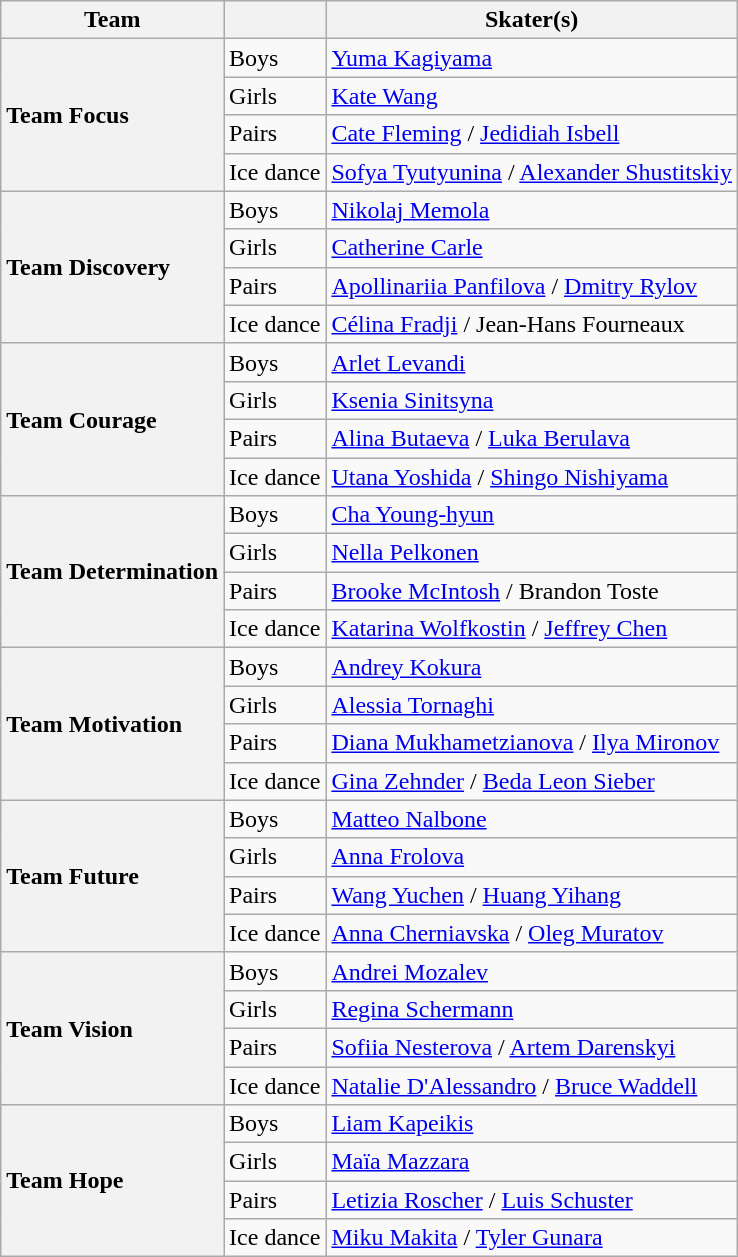<table class="wikitable unsortable" style="text-align:left">
<tr>
<th scope="col">Team</th>
<th scope="col"></th>
<th scope="col">Skater(s)</th>
</tr>
<tr>
<th scope="row" style="text-align:left" rowspan="4">Team Focus</th>
<td>Boys</td>
<td> <a href='#'>Yuma Kagiyama</a></td>
</tr>
<tr>
<td>Girls</td>
<td> <a href='#'>Kate Wang</a></td>
</tr>
<tr>
<td>Pairs</td>
<td> <a href='#'>Cate Fleming</a> / <a href='#'>Jedidiah Isbell</a></td>
</tr>
<tr>
<td>Ice dance</td>
<td> <a href='#'>Sofya Tyutyunina</a> / <a href='#'>Alexander Shustitskiy</a></td>
</tr>
<tr>
<th scope="row" style="text-align:left" rowspan="4">Team Discovery</th>
<td>Boys</td>
<td> <a href='#'>Nikolaj Memola</a></td>
</tr>
<tr>
<td>Girls</td>
<td> <a href='#'>Catherine Carle</a></td>
</tr>
<tr>
<td>Pairs</td>
<td> <a href='#'>Apollinariia Panfilova</a> / <a href='#'>Dmitry Rylov</a></td>
</tr>
<tr>
<td>Ice dance</td>
<td> <a href='#'>Célina Fradji</a> / Jean-Hans Fourneaux</td>
</tr>
<tr>
<th scope="row" style="text-align:left" rowspan="4">Team Courage</th>
<td>Boys</td>
<td> <a href='#'>Arlet Levandi</a></td>
</tr>
<tr>
<td>Girls</td>
<td> <a href='#'>Ksenia Sinitsyna</a></td>
</tr>
<tr>
<td>Pairs</td>
<td> <a href='#'>Alina Butaeva</a> / <a href='#'>Luka Berulava</a></td>
</tr>
<tr>
<td>Ice dance</td>
<td> <a href='#'>Utana Yoshida</a> / <a href='#'>Shingo Nishiyama</a></td>
</tr>
<tr>
<th scope="row" style="text-align:left" rowspan="4">Team Determination</th>
<td>Boys</td>
<td> <a href='#'>Cha Young-hyun</a></td>
</tr>
<tr>
<td>Girls</td>
<td> <a href='#'>Nella Pelkonen</a></td>
</tr>
<tr>
<td>Pairs</td>
<td> <a href='#'>Brooke McIntosh</a> / Brandon Toste</td>
</tr>
<tr>
<td>Ice dance</td>
<td> <a href='#'>Katarina Wolfkostin</a> / <a href='#'>Jeffrey Chen</a></td>
</tr>
<tr>
<th scope="row" style="text-align:left" rowspan="4">Team Motivation</th>
<td>Boys</td>
<td> <a href='#'>Andrey Kokura</a></td>
</tr>
<tr>
<td>Girls</td>
<td> <a href='#'>Alessia Tornaghi</a></td>
</tr>
<tr>
<td>Pairs</td>
<td> <a href='#'>Diana Mukhametzianova</a> / <a href='#'>Ilya Mironov</a></td>
</tr>
<tr>
<td>Ice dance</td>
<td> <a href='#'>Gina Zehnder</a> / <a href='#'>Beda Leon Sieber</a></td>
</tr>
<tr>
<th scope="row" style="text-align:left" rowspan="4">Team Future</th>
<td>Boys</td>
<td> <a href='#'>Matteo Nalbone</a></td>
</tr>
<tr>
<td>Girls</td>
<td> <a href='#'>Anna Frolova</a></td>
</tr>
<tr>
<td>Pairs</td>
<td> <a href='#'>Wang Yuchen</a> / <a href='#'>Huang Yihang</a></td>
</tr>
<tr>
<td>Ice dance</td>
<td> <a href='#'>Anna Cherniavska</a> / <a href='#'>Oleg Muratov</a></td>
</tr>
<tr>
<th scope="row" style="text-align:left" rowspan="4">Team Vision</th>
<td>Boys</td>
<td> <a href='#'>Andrei Mozalev</a></td>
</tr>
<tr>
<td>Girls</td>
<td> <a href='#'>Regina Schermann</a></td>
</tr>
<tr>
<td>Pairs</td>
<td> <a href='#'>Sofiia Nesterova</a> / <a href='#'>Artem Darenskyi</a></td>
</tr>
<tr>
<td>Ice dance</td>
<td> <a href='#'>Natalie D'Alessandro</a> / <a href='#'>Bruce Waddell</a></td>
</tr>
<tr>
<th scope="row" style="text-align:left" rowspan="4">Team Hope</th>
<td>Boys</td>
<td> <a href='#'>Liam Kapeikis</a></td>
</tr>
<tr>
<td>Girls</td>
<td> <a href='#'>Maïa Mazzara</a></td>
</tr>
<tr>
<td>Pairs</td>
<td> <a href='#'>Letizia Roscher</a> / <a href='#'>Luis Schuster</a></td>
</tr>
<tr>
<td>Ice dance</td>
<td> <a href='#'>Miku Makita</a> / <a href='#'>Tyler Gunara</a></td>
</tr>
</table>
